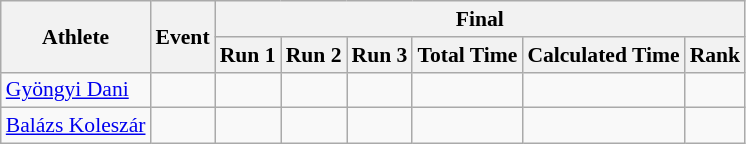<table class="wikitable" style="font-size:90%">
<tr>
<th rowspan="2">Athlete</th>
<th rowspan="2">Event</th>
<th colspan="6">Final</th>
</tr>
<tr>
<th>Run 1</th>
<th>Run 2</th>
<th>Run 3</th>
<th>Total Time</th>
<th>Calculated Time</th>
<th>Rank</th>
</tr>
<tr>
<td><a href='#'>Gyöngyi Dani</a></td>
<td></td>
<td align="center"></td>
<td align="center"></td>
<td align="center"></td>
<td align="center"></td>
<td align="center"></td>
<td align="center"></td>
</tr>
<tr>
<td><a href='#'>Balázs Koleszár</a></td>
<td></td>
<td align="center"></td>
<td align="center"></td>
<td align="center"></td>
<td align="center"></td>
<td align="center"></td>
<td align="center"></td>
</tr>
</table>
